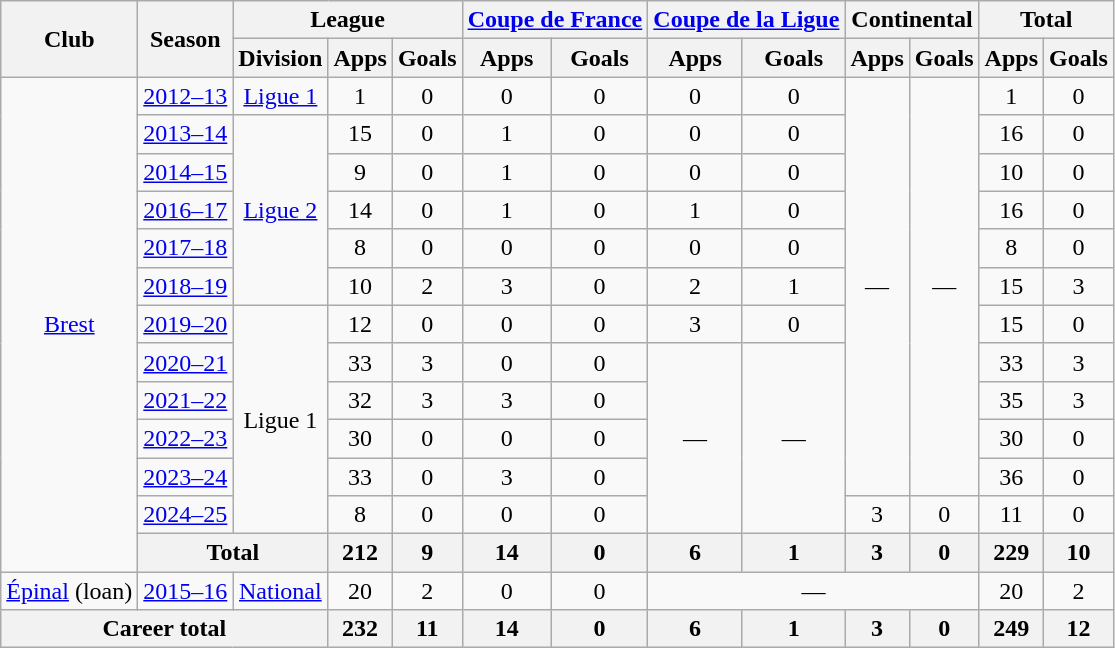<table class="wikitable" style="text-align: center;">
<tr>
<th rowspan="2">Club</th>
<th rowspan="2">Season</th>
<th colspan="3">League</th>
<th colspan="2"><a href='#'>Coupe de France</a></th>
<th colspan="2"><a href='#'>Coupe de la Ligue</a></th>
<th colspan="2">Continental</th>
<th colspan="2">Total</th>
</tr>
<tr>
<th>Division</th>
<th>Apps</th>
<th>Goals</th>
<th>Apps</th>
<th>Goals</th>
<th>Apps</th>
<th>Goals</th>
<th>Apps</th>
<th>Goals</th>
<th>Apps</th>
<th>Goals</th>
</tr>
<tr>
<td rowspan="13"><a href='#'>Brest</a></td>
<td><a href='#'>2012–13</a></td>
<td><a href='#'>Ligue 1</a></td>
<td>1</td>
<td>0</td>
<td>0</td>
<td>0</td>
<td>0</td>
<td>0</td>
<td rowspan=11>—</td>
<td rowspan=11>—</td>
<td>1</td>
<td>0</td>
</tr>
<tr>
<td><a href='#'>2013–14</a></td>
<td rowspan="5"><a href='#'>Ligue 2</a></td>
<td>15</td>
<td>0</td>
<td>1</td>
<td>0</td>
<td>0</td>
<td>0</td>
<td>16</td>
<td>0</td>
</tr>
<tr>
<td><a href='#'>2014–15</a></td>
<td>9</td>
<td>0</td>
<td>1</td>
<td>0</td>
<td>0</td>
<td>0</td>
<td>10</td>
<td>0</td>
</tr>
<tr>
<td><a href='#'>2016–17</a></td>
<td>14</td>
<td>0</td>
<td>1</td>
<td>0</td>
<td>1</td>
<td>0</td>
<td>16</td>
<td>0</td>
</tr>
<tr>
<td><a href='#'>2017–18</a></td>
<td>8</td>
<td>0</td>
<td>0</td>
<td>0</td>
<td>0</td>
<td>0</td>
<td>8</td>
<td>0</td>
</tr>
<tr>
<td><a href='#'>2018–19</a></td>
<td>10</td>
<td>2</td>
<td>3</td>
<td>0</td>
<td>2</td>
<td>1</td>
<td>15</td>
<td>3</td>
</tr>
<tr>
<td><a href='#'>2019–20</a></td>
<td rowspan="6">Ligue 1</td>
<td>12</td>
<td>0</td>
<td>0</td>
<td>0</td>
<td>3</td>
<td>0</td>
<td>15</td>
<td>0</td>
</tr>
<tr>
<td><a href='#'>2020–21</a></td>
<td>33</td>
<td>3</td>
<td>0</td>
<td>0</td>
<td rowspan="5">—</td>
<td rowspan="5">—</td>
<td>33</td>
<td>3</td>
</tr>
<tr>
<td><a href='#'>2021–22</a></td>
<td>32</td>
<td>3</td>
<td>3</td>
<td>0</td>
<td>35</td>
<td>3</td>
</tr>
<tr>
<td><a href='#'>2022–23</a></td>
<td>30</td>
<td>0</td>
<td>0</td>
<td>0</td>
<td>30</td>
<td>0</td>
</tr>
<tr>
<td><a href='#'>2023–24</a></td>
<td>33</td>
<td>0</td>
<td>3</td>
<td>0</td>
<td>36</td>
<td>0</td>
</tr>
<tr>
<td><a href='#'>2024–25</a></td>
<td>8</td>
<td>0</td>
<td>0</td>
<td>0</td>
<td>3</td>
<td>0</td>
<td>11</td>
<td>0</td>
</tr>
<tr>
<th colspan="2">Total</th>
<th>212</th>
<th>9</th>
<th>14</th>
<th>0</th>
<th>6</th>
<th>1</th>
<th>3</th>
<th>0</th>
<th>229</th>
<th>10</th>
</tr>
<tr>
<td><a href='#'>Épinal</a> (loan)</td>
<td><a href='#'>2015–16</a></td>
<td><a href='#'>National</a></td>
<td>20</td>
<td>2</td>
<td>0</td>
<td>0</td>
<td colspan="4">—</td>
<td>20</td>
<td>2</td>
</tr>
<tr>
<th colspan="3">Career total</th>
<th>232</th>
<th>11</th>
<th>14</th>
<th>0</th>
<th>6</th>
<th>1</th>
<th>3</th>
<th>0</th>
<th>249</th>
<th>12</th>
</tr>
</table>
